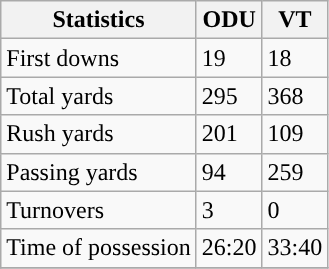<table class="wikitable" style="float: left;">
<tr>
<th>Statistics</th>
<th>ODU</th>
<th>VT</th>
</tr>
<tr>
<td>First downs</td>
<td>19</td>
<td>18</td>
</tr>
<tr>
<td>Total yards</td>
<td>295</td>
<td>368</td>
</tr>
<tr>
<td>Rush yards</td>
<td>201</td>
<td>109</td>
</tr>
<tr>
<td>Passing yards</td>
<td>94</td>
<td>259</td>
</tr>
<tr>
<td>Turnovers</td>
<td>3</td>
<td>0</td>
</tr>
<tr>
<td>Time of possession</td>
<td>26:20</td>
<td>33:40</td>
</tr>
<tr>
</tr>
</table>
